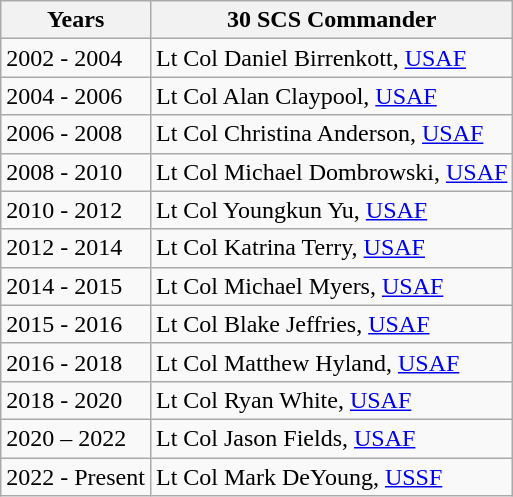<table class="wikitable">
<tr>
<th>Years</th>
<th>30 SCS Commander</th>
</tr>
<tr>
<td>2002 - 2004</td>
<td>Lt Col Daniel Birrenkott, <a href='#'>USAF</a></td>
</tr>
<tr>
<td>2004 - 2006</td>
<td>Lt Col Alan Claypool, <a href='#'>USAF</a></td>
</tr>
<tr>
<td>2006 - 2008</td>
<td>Lt Col Christina Anderson, <a href='#'>USAF</a></td>
</tr>
<tr>
<td>2008 - 2010</td>
<td>Lt Col Michael Dombrowski, <a href='#'>USAF</a></td>
</tr>
<tr>
<td>2010 - 2012</td>
<td>Lt Col Youngkun Yu, <a href='#'>USAF</a></td>
</tr>
<tr>
<td>2012 - 2014</td>
<td>Lt Col Katrina Terry, <a href='#'>USAF</a></td>
</tr>
<tr>
<td>2014 - 2015</td>
<td>Lt Col Michael Myers, <a href='#'>USAF</a></td>
</tr>
<tr>
<td>2015 - 2016</td>
<td>Lt Col Blake Jeffries, <a href='#'>USAF</a></td>
</tr>
<tr>
<td>2016 - 2018</td>
<td>Lt Col Matthew Hyland, <a href='#'>USAF</a></td>
</tr>
<tr>
<td>2018 - 2020</td>
<td>Lt Col Ryan White, <a href='#'>USAF</a></td>
</tr>
<tr>
<td>2020 – 2022</td>
<td>Lt Col Jason Fields, <a href='#'>USAF</a></td>
</tr>
<tr>
<td>2022 - Present</td>
<td>Lt Col Mark DeYoung, <a href='#'>USSF</a></td>
</tr>
</table>
